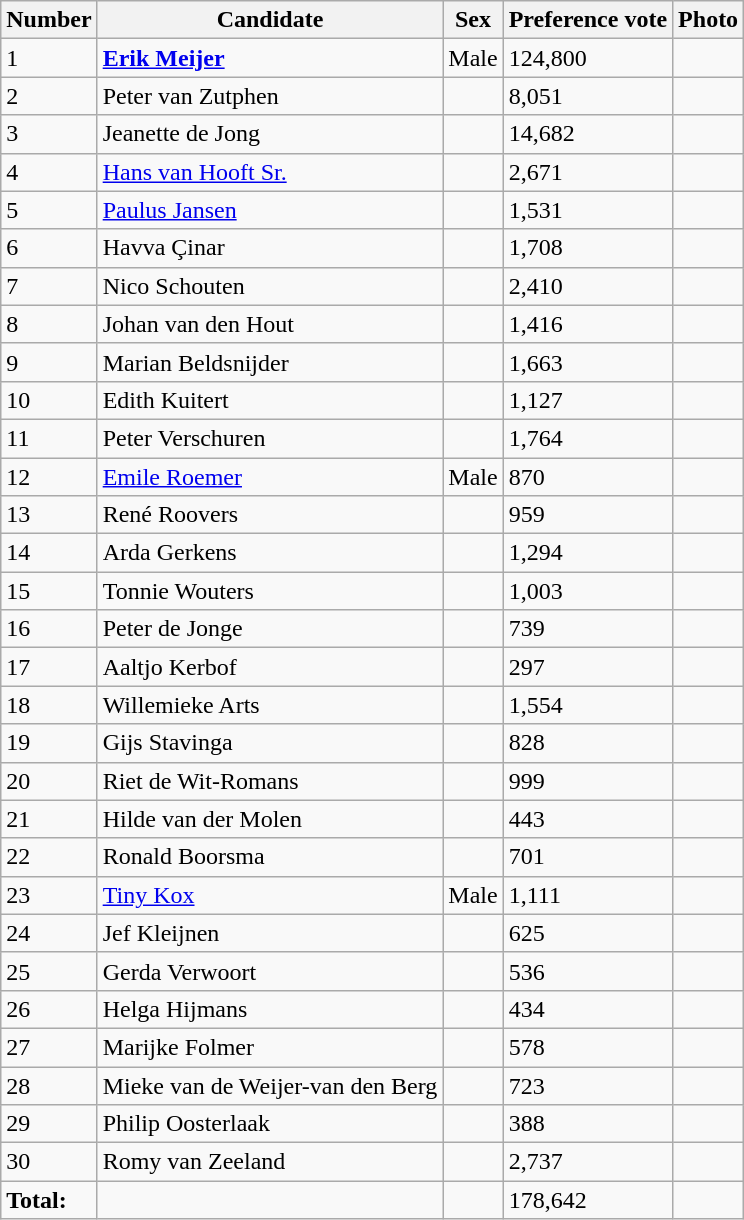<table class="wikitable vatop">
<tr>
<th>Number</th>
<th>Candidate</th>
<th>Sex</th>
<th>Preference vote</th>
<th>Photo</th>
</tr>
<tr>
<td>1</td>
<td><strong><a href='#'>Erik Meijer</a></strong></td>
<td>Male</td>
<td>124,800</td>
<td></td>
</tr>
<tr>
<td>2</td>
<td>Peter van Zutphen</td>
<td></td>
<td>8,051</td>
<td></td>
</tr>
<tr>
<td>3</td>
<td>Jeanette de Jong</td>
<td></td>
<td>14,682</td>
<td></td>
</tr>
<tr>
<td>4</td>
<td><a href='#'>Hans van Hooft Sr.</a></td>
<td></td>
<td>2,671</td>
<td></td>
</tr>
<tr>
<td>5</td>
<td><a href='#'>Paulus Jansen</a></td>
<td></td>
<td>1,531</td>
<td></td>
</tr>
<tr>
<td>6</td>
<td>Havva Çinar</td>
<td></td>
<td>1,708</td>
<td></td>
</tr>
<tr>
<td>7</td>
<td>Nico Schouten</td>
<td></td>
<td>2,410</td>
<td></td>
</tr>
<tr>
<td>8</td>
<td>Johan van den Hout</td>
<td></td>
<td>1,416</td>
<td></td>
</tr>
<tr>
<td>9</td>
<td>Marian Beldsnijder</td>
<td></td>
<td>1,663</td>
<td></td>
</tr>
<tr>
<td>10</td>
<td>Edith Kuitert</td>
<td></td>
<td>1,127</td>
<td></td>
</tr>
<tr>
<td>11</td>
<td>Peter Verschuren</td>
<td></td>
<td>1,764</td>
<td></td>
</tr>
<tr>
<td>12</td>
<td><a href='#'>Emile Roemer</a></td>
<td>Male</td>
<td>870</td>
<td></td>
</tr>
<tr>
<td>13</td>
<td>René Roovers</td>
<td></td>
<td>959</td>
<td></td>
</tr>
<tr>
<td>14</td>
<td>Arda Gerkens</td>
<td></td>
<td>1,294</td>
<td></td>
</tr>
<tr>
<td>15</td>
<td>Tonnie Wouters</td>
<td></td>
<td>1,003</td>
<td></td>
</tr>
<tr>
<td>16</td>
<td>Peter de Jonge</td>
<td></td>
<td>739</td>
<td></td>
</tr>
<tr>
<td>17</td>
<td>Aaltjo Kerbof</td>
<td></td>
<td>297</td>
<td></td>
</tr>
<tr>
<td>18</td>
<td>Willemieke Arts</td>
<td></td>
<td>1,554</td>
<td></td>
</tr>
<tr>
<td>19</td>
<td>Gijs Stavinga</td>
<td></td>
<td>828</td>
<td></td>
</tr>
<tr>
<td>20</td>
<td>Riet de Wit-Romans</td>
<td></td>
<td>999</td>
<td></td>
</tr>
<tr>
<td>21</td>
<td>Hilde van der Molen</td>
<td></td>
<td>443</td>
<td></td>
</tr>
<tr>
<td>22</td>
<td>Ronald Boorsma</td>
<td></td>
<td>701</td>
<td></td>
</tr>
<tr>
<td>23</td>
<td><a href='#'>Tiny Kox</a></td>
<td>Male</td>
<td>1,111</td>
<td></td>
</tr>
<tr>
<td>24</td>
<td>Jef Kleijnen</td>
<td></td>
<td>625</td>
<td></td>
</tr>
<tr>
<td>25</td>
<td>Gerda Verwoort</td>
<td></td>
<td>536</td>
<td></td>
</tr>
<tr>
<td>26</td>
<td>Helga Hijmans</td>
<td></td>
<td>434</td>
<td></td>
</tr>
<tr>
<td>27</td>
<td>Marijke Folmer</td>
<td></td>
<td>578</td>
<td></td>
</tr>
<tr>
<td>28</td>
<td>Mieke van de Weijer-van den Berg</td>
<td></td>
<td>723</td>
<td></td>
</tr>
<tr>
<td>29</td>
<td>Philip Oosterlaak</td>
<td></td>
<td>388</td>
<td></td>
</tr>
<tr>
<td>30</td>
<td>Romy van Zeeland</td>
<td></td>
<td>2,737</td>
<td></td>
</tr>
<tr>
<td><strong>Total:</strong></td>
<td></td>
<td></td>
<td>178,642</td>
<td></td>
</tr>
</table>
